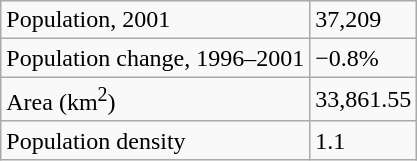<table class="wikitable">
<tr>
<td>Population, 2001</td>
<td>37,209</td>
</tr>
<tr>
<td>Population change, 1996–2001</td>
<td>−0.8%</td>
</tr>
<tr>
<td>Area (km<sup>2</sup>)</td>
<td>33,861.55</td>
</tr>
<tr>
<td>Population density</td>
<td>1.1</td>
</tr>
</table>
